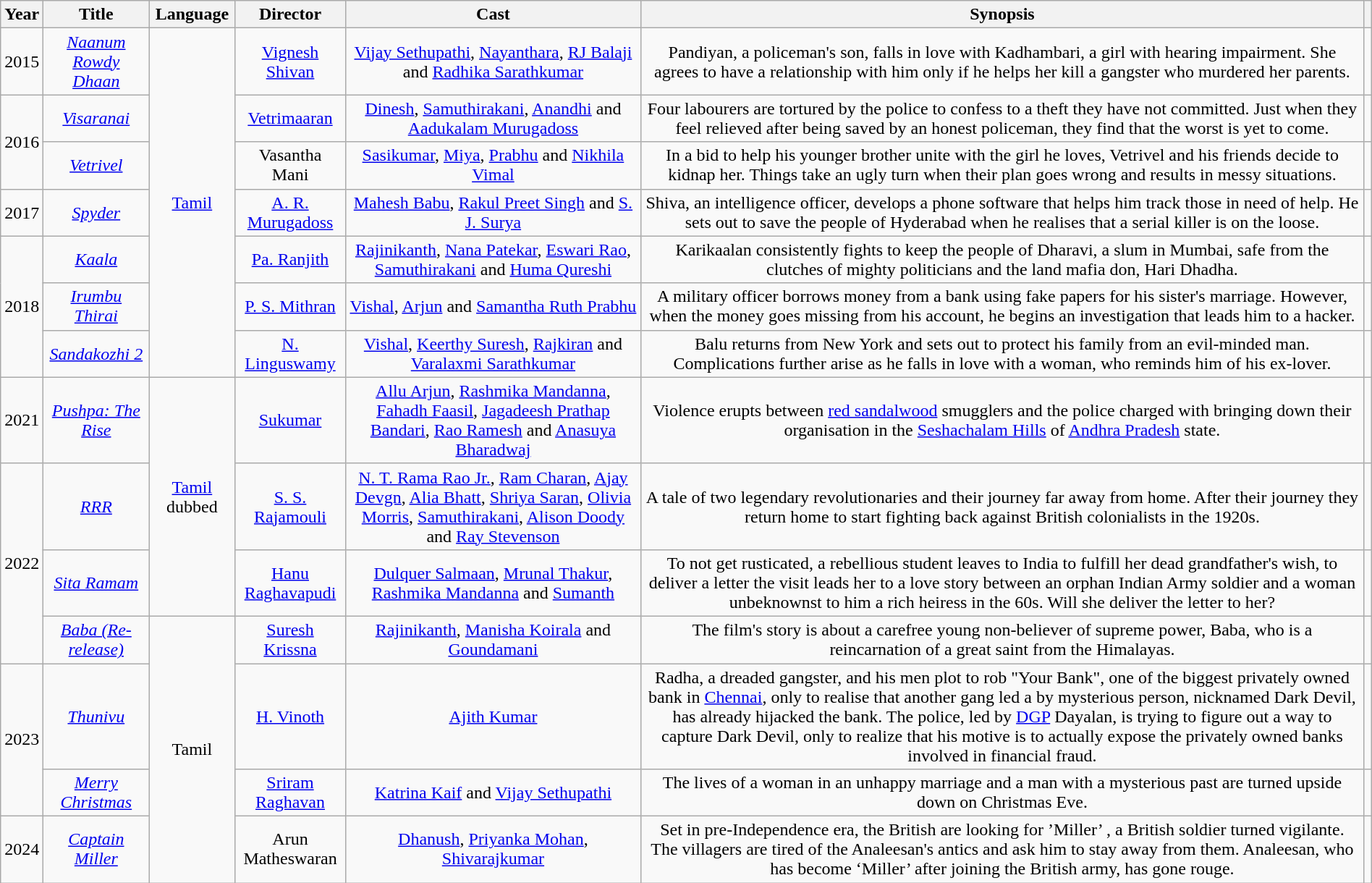<table class="wikitable plainrowheaders sortable" style="width: 100%; text-align: center;">
<tr>
<th scope="col">Year</th>
<th scope="col">Title</th>
<th scope="col">Language</th>
<th scope="col">Director</th>
<th scope="col">Cast</th>
<th scope="col" class="unsortable">Synopsis</th>
<th scope="col" class="unsortable"></th>
</tr>
<tr>
<td>2015</td>
<td><em><a href='#'>Naanum Rowdy Dhaan</a></em></td>
<td rowspan=7><a href='#'>Tamil</a></td>
<td><a href='#'>Vignesh Shivan</a></td>
<td><a href='#'>Vijay Sethupathi</a>, <a href='#'>Nayanthara</a>, <a href='#'>RJ Balaji</a> and <a href='#'>Radhika Sarathkumar</a></td>
<td>Pandiyan, a policeman's son, falls in love with Kadhambari, a girl with hearing impairment. She agrees to have a relationship with him only if he helps her kill a gangster who murdered her parents.</td>
<td></td>
</tr>
<tr>
<td rowspan=2>2016</td>
<td><em><a href='#'>Visaranai</a></em></td>
<td><a href='#'>Vetrimaaran</a></td>
<td><a href='#'>Dinesh</a>, <a href='#'>Samuthirakani</a>, <a href='#'>Anandhi</a> and <a href='#'>Aadukalam Murugadoss</a></td>
<td>Four labourers are tortured by the police to confess to a theft they have not committed. Just when they feel relieved after being saved by an honest policeman, they find that the worst is yet to come.</td>
<td></td>
</tr>
<tr>
<td><em><a href='#'>Vetrivel</a></em></td>
<td>Vasantha Mani</td>
<td><a href='#'>Sasikumar</a>, <a href='#'>Miya</a>, <a href='#'>Prabhu</a> and <a href='#'>Nikhila Vimal</a></td>
<td>In a bid to help his younger brother unite with the girl he loves, Vetrivel and his friends decide to kidnap her. Things take an ugly turn when their plan goes wrong and results in messy situations.</td>
<td></td>
</tr>
<tr>
<td>2017</td>
<td><em><a href='#'>Spyder</a></em></td>
<td><a href='#'>A. R. Murugadoss</a></td>
<td><a href='#'>Mahesh Babu</a>, <a href='#'>Rakul Preet Singh</a> and <a href='#'>S. J. Surya</a></td>
<td>Shiva, an intelligence officer, develops a phone software that helps him track those in need of help. He sets out to save the people of Hyderabad when he realises that a serial killer is on the loose.</td>
<td></td>
</tr>
<tr>
<td rowspan=3>2018</td>
<td><em><a href='#'>Kaala</a></em></td>
<td><a href='#'>Pa. Ranjith</a></td>
<td><a href='#'>Rajinikanth</a>, <a href='#'>Nana Patekar</a>, <a href='#'>Eswari Rao</a>, <a href='#'>Samuthirakani</a> and <a href='#'>Huma Qureshi</a></td>
<td>Karikaalan consistently fights to keep the people of Dharavi, a slum in Mumbai, safe from the clutches of mighty politicians and the land mafia don, Hari Dhadha.</td>
<td></td>
</tr>
<tr>
<td><em><a href='#'>Irumbu Thirai</a></em></td>
<td><a href='#'>P. S. Mithran</a></td>
<td><a href='#'>Vishal</a>, <a href='#'>Arjun</a> and <a href='#'>Samantha Ruth Prabhu</a></td>
<td>A military officer borrows money from a bank using fake papers for his sister's marriage. However, when the money goes missing from his account, he begins an investigation that leads him to a hacker.</td>
<td></td>
</tr>
<tr>
<td><em><a href='#'>Sandakozhi 2</a></em></td>
<td><a href='#'>N. Linguswamy</a></td>
<td><a href='#'>Vishal</a>, <a href='#'>Keerthy Suresh</a>, <a href='#'>Rajkiran</a> and <a href='#'>Varalaxmi Sarathkumar</a></td>
<td>Balu returns from New York and sets out to protect his family from an evil-minded man. Complications further arise as he falls in love with a woman, who reminds him of his ex-lover.</td>
<td></td>
</tr>
<tr>
<td>2021</td>
<td><em><a href='#'>Pushpa: The Rise</a></em></td>
<td rowspan="3"><a href='#'>Tamil</a> dubbed</td>
<td><a href='#'>Sukumar</a></td>
<td><a href='#'>Allu Arjun</a>, <a href='#'>Rashmika Mandanna</a>, <a href='#'>Fahadh Faasil</a>, <a href='#'>Jagadeesh Prathap Bandari</a>, <a href='#'>Rao Ramesh</a> and <a href='#'>Anasuya Bharadwaj</a></td>
<td>Violence erupts between <a href='#'>red sandalwood</a> smugglers and the police charged with bringing down their organisation in the <a href='#'>Seshachalam Hills</a> of <a href='#'>Andhra Pradesh</a> state.</td>
<td></td>
</tr>
<tr>
<td rowspan="3">2022</td>
<td><em><a href='#'>RRR</a></em></td>
<td><a href='#'>S. S. Rajamouli</a></td>
<td><a href='#'>N. T. Rama Rao Jr.</a>, <a href='#'>Ram Charan</a>, <a href='#'>Ajay Devgn</a>, <a href='#'>Alia Bhatt</a>, <a href='#'>Shriya Saran</a>, <a href='#'>Olivia Morris</a>, <a href='#'>Samuthirakani</a>, <a href='#'>Alison Doody</a> and <a href='#'>Ray Stevenson</a></td>
<td>A tale of two legendary revolutionaries and their journey far away from home. After their journey they return home to start fighting back against British colonialists in the 1920s.</td>
<td></td>
</tr>
<tr>
<td><em><a href='#'>Sita Ramam</a></em></td>
<td><a href='#'>Hanu Raghavapudi</a></td>
<td><a href='#'>Dulquer Salmaan</a>, <a href='#'>Mrunal Thakur</a>, <a href='#'>Rashmika Mandanna</a> and <a href='#'>Sumanth</a></td>
<td>To not get rusticated, a rebellious student leaves to India to fulfill her dead grandfather's wish, to deliver a letter the visit leads her to a love story between an orphan Indian Army soldier and a woman unbeknownst to him a rich heiress in the 60s. Will she deliver the letter to her?</td>
<td></td>
</tr>
<tr>
<td><em><a href='#'>Baba (Re-release)</a></em></td>
<td rowspan="4">Tamil</td>
<td><a href='#'>Suresh Krissna</a></td>
<td><a href='#'>Rajinikanth</a>, <a href='#'>Manisha Koirala</a> and <a href='#'>Goundamani</a></td>
<td>The film's story is about a carefree young non-believer of supreme power, Baba, who is a reincarnation of a great saint from the Himalayas.</td>
<td></td>
</tr>
<tr>
<td rowspan="2">2023</td>
<td><em><a href='#'>Thunivu</a></em></td>
<td><a href='#'>H. Vinoth</a></td>
<td><a href='#'>Ajith Kumar</a></td>
<td>Radha, a dreaded gangster, and his men plot to rob "Your Bank", one of the biggest privately owned bank in <a href='#'>Chennai</a>, only to realise that another gang led a by mysterious person, nicknamed Dark Devil, has already hijacked the bank. The police, led by <a href='#'>DGP</a> Dayalan, is trying to figure out a way to capture Dark Devil, only to realize that his motive is to actually expose the privately owned banks involved in financial fraud.</td>
<td></td>
</tr>
<tr>
<td><em><a href='#'>Merry Christmas</a></em></td>
<td><a href='#'>Sriram Raghavan</a></td>
<td><a href='#'>Katrina Kaif</a> and <a href='#'>Vijay Sethupathi</a></td>
<td>The lives of a woman in an unhappy marriage and a man with a mysterious past are turned upside down on Christmas Eve.</td>
<td></td>
</tr>
<tr>
<td>2024</td>
<td><em><a href='#'>Captain Miller</a></em></td>
<td>Arun Matheswaran</td>
<td><a href='#'>Dhanush</a>, <a href='#'>Priyanka Mohan</a>, <a href='#'>Shivarajkumar</a></td>
<td>Set in pre-Independence era, the British are looking for ’Miller’ , a British soldier turned vigilante. The villagers are tired of the Analeesan's  antics and ask him to stay away from them. Analeesan, who has become ‘Miller’ after joining the British army, has gone rouge.</td>
<td></td>
</tr>
</table>
